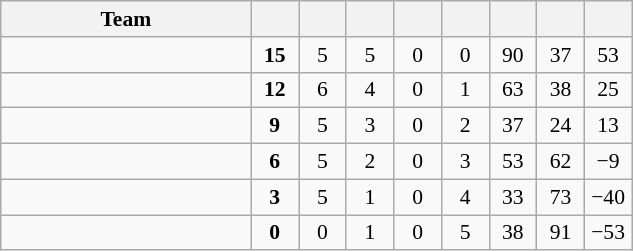<table class="wikitable" style="text-align: center; font-size:90% ">
<tr>
<th width="160">Team</th>
<th width="25"></th>
<th width="25"></th>
<th width="25"></th>
<th width="25"></th>
<th width="25"></th>
<th width="25"></th>
<th width="25"></th>
<th width="25"></th>
</tr>
<tr>
<td align="left"></td>
<td><strong>15</strong></td>
<td>5</td>
<td>5</td>
<td>0</td>
<td>0</td>
<td>90</td>
<td>37</td>
<td>53</td>
</tr>
<tr>
<td align="left"></td>
<td><strong>12</strong></td>
<td>6</td>
<td>4</td>
<td>0</td>
<td>1</td>
<td>63</td>
<td>38</td>
<td>25</td>
</tr>
<tr>
<td align="left"></td>
<td><strong>9</strong></td>
<td>5</td>
<td>3</td>
<td>0</td>
<td>2</td>
<td>37</td>
<td>24</td>
<td>13</td>
</tr>
<tr>
<td align="left"></td>
<td><strong>6</strong></td>
<td>5</td>
<td>2</td>
<td>0</td>
<td>3</td>
<td>53</td>
<td>62</td>
<td>−9</td>
</tr>
<tr>
<td align="left"></td>
<td><strong>3</strong></td>
<td>5</td>
<td>1</td>
<td>0</td>
<td>4</td>
<td>33</td>
<td>73</td>
<td>−40</td>
</tr>
<tr>
<td align="left"></td>
<td><strong>0</strong></td>
<td>0</td>
<td>1</td>
<td>0</td>
<td>5</td>
<td>38</td>
<td>91</td>
<td>−53</td>
</tr>
</table>
